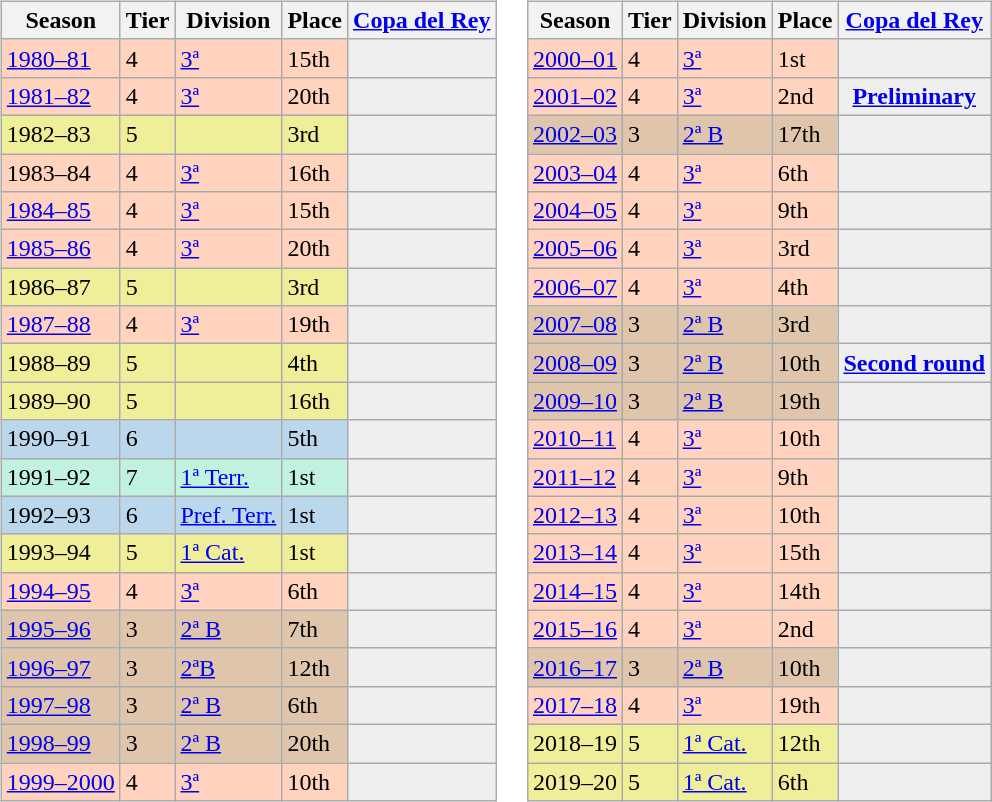<table>
<tr>
<td valign="top" width=0%><br><table class="wikitable">
<tr style="background:#f0f6fa;">
<th>Season</th>
<th>Tier</th>
<th>Division</th>
<th>Place</th>
<th><a href='#'>Copa del Rey</a></th>
</tr>
<tr>
<td style="background:#FFD3BD;"><a href='#'>1980–81</a></td>
<td style="background:#FFD3BD;">4</td>
<td style="background:#FFD3BD;"><a href='#'>3ª</a></td>
<td style="background:#FFD3BD;">15th</td>
<th style="background:#efefef;"></th>
</tr>
<tr>
<td style="background:#FFD3BD;"><a href='#'>1981–82</a></td>
<td style="background:#FFD3BD;">4</td>
<td style="background:#FFD3BD;"><a href='#'>3ª</a></td>
<td style="background:#FFD3BD;">20th</td>
<th style="background:#efefef;"></th>
</tr>
<tr>
<td style="background:#EFEF99;">1982–83</td>
<td style="background:#EFEF99;">5</td>
<td style="background:#EFEF99;"></td>
<td style="background:#EFEF99;">3rd</td>
<th style="background:#efefef;"></th>
</tr>
<tr>
<td style="background:#FFD3BD;">1983–84</td>
<td style="background:#FFD3BD;">4</td>
<td style="background:#FFD3BD;"><a href='#'>3ª</a></td>
<td style="background:#FFD3BD;">16th</td>
<th style="background:#efefef;"></th>
</tr>
<tr>
<td style="background:#FFD3BD;"><a href='#'>1984–85</a></td>
<td style="background:#FFD3BD;">4</td>
<td style="background:#FFD3BD;"><a href='#'>3ª</a></td>
<td style="background:#FFD3BD;">15th</td>
<th style="background:#efefef;"></th>
</tr>
<tr>
<td style="background:#FFD3BD;"><a href='#'>1985–86</a></td>
<td style="background:#FFD3BD;">4</td>
<td style="background:#FFD3BD;"><a href='#'>3ª</a></td>
<td style="background:#FFD3BD;">20th</td>
<th style="background:#efefef;"></th>
</tr>
<tr>
<td style="background:#EFEF99;">1986–87</td>
<td style="background:#EFEF99;">5</td>
<td style="background:#EFEF99;"></td>
<td style="background:#EFEF99;">3rd</td>
<th style="background:#efefef;"></th>
</tr>
<tr>
<td style="background:#FFD3BD;"><a href='#'>1987–88</a></td>
<td style="background:#FFD3BD;">4</td>
<td style="background:#FFD3BD;"><a href='#'>3ª</a></td>
<td style="background:#FFD3BD;">19th</td>
<th style="background:#efefef;"></th>
</tr>
<tr>
<td style="background:#EFEF99;">1988–89</td>
<td style="background:#EFEF99;">5</td>
<td style="background:#EFEF99;"></td>
<td style="background:#EFEF99;">4th</td>
<th style="background:#efefef;"></th>
</tr>
<tr>
<td style="background:#EFEF99;">1989–90</td>
<td style="background:#EFEF99;">5</td>
<td style="background:#EFEF99;"></td>
<td style="background:#EFEF99;">16th</td>
<th style="background:#efefef;"></th>
</tr>
<tr>
<td style="background:#BBD7EC;">1990–91</td>
<td style="background:#BBD7EC;">6</td>
<td style="background:#BBD7EC;"></td>
<td style="background:#BBD7EC;">5th</td>
<th style="background:#efefef;"></th>
</tr>
<tr>
<td style="background:#C0F2DF;">1991–92</td>
<td style="background:#C0F2DF;">7</td>
<td style="background:#C0F2DF;"><a href='#'>1ª Terr.</a></td>
<td style="background:#C0F2DF;">1st</td>
<th style="background:#efefef;"></th>
</tr>
<tr>
<td style="background:#BBD7EC;">1992–93</td>
<td style="background:#BBD7EC;">6</td>
<td style="background:#BBD7EC;"><a href='#'>Pref. Terr.</a></td>
<td style="background:#BBD7EC;">1st</td>
<th style="background:#efefef;"></th>
</tr>
<tr>
<td style="background:#EFEF99;">1993–94</td>
<td style="background:#EFEF99;">5</td>
<td style="background:#EFEF99;"><a href='#'>1ª Cat.</a></td>
<td style="background:#EFEF99;">1st</td>
<th style="background:#efefef;"></th>
</tr>
<tr>
<td style="background:#FFD3BD;"><a href='#'>1994–95</a></td>
<td style="background:#FFD3BD;">4</td>
<td style="background:#FFD3BD;"><a href='#'>3ª</a></td>
<td style="background:#FFD3BD;">6th</td>
<th style="background:#efefef;"></th>
</tr>
<tr>
<td style="background:#DEC5AB;"><a href='#'>1995–96</a></td>
<td style="background:#DEC5AB;">3</td>
<td style="background:#DEC5AB;"><a href='#'>2ª B</a></td>
<td style="background:#DEC5AB;">7th</td>
<th style="background:#efefef;"></th>
</tr>
<tr>
<td style="background:#DEC5AB;"><a href='#'>1996–97</a></td>
<td style="background:#DEC5AB;">3</td>
<td style="background:#DEC5AB;"><a href='#'>2ªB</a></td>
<td style="background:#DEC5AB;">12th</td>
<th style="background:#efefef;"></th>
</tr>
<tr>
<td style="background:#DEC5AB;"><a href='#'>1997–98</a></td>
<td style="background:#DEC5AB;">3</td>
<td style="background:#DEC5AB;"><a href='#'>2ª B</a></td>
<td style="background:#DEC5AB;">6th</td>
<th style="background:#efefef;"></th>
</tr>
<tr>
<td style="background:#DEC5AB;"><a href='#'>1998–99</a></td>
<td style="background:#DEC5AB;">3</td>
<td style="background:#DEC5AB;"><a href='#'>2ª B</a></td>
<td style="background:#DEC5AB;">20th</td>
<th style="background:#efefef;"></th>
</tr>
<tr>
<td style="background:#FFD3BD;"><a href='#'>1999–2000</a></td>
<td style="background:#FFD3BD;">4</td>
<td style="background:#FFD3BD;"><a href='#'>3ª</a></td>
<td style="background:#FFD3BD;">10th</td>
<th style="background:#efefef;"></th>
</tr>
</table>
</td>
<td valign="top" width=0%><br><table class="wikitable">
<tr style="background:#f0f6fa;">
<th>Season</th>
<th>Tier</th>
<th>Division</th>
<th>Place</th>
<th><a href='#'>Copa del Rey</a></th>
</tr>
<tr>
<td style="background:#FFD3BD;"><a href='#'>2000–01</a></td>
<td style="background:#FFD3BD;">4</td>
<td style="background:#FFD3BD;"><a href='#'>3ª</a></td>
<td style="background:#FFD3BD;">1st</td>
<th style="background:#efefef;"></th>
</tr>
<tr>
<td style="background:#FFD3BD;"><a href='#'>2001–02</a></td>
<td style="background:#FFD3BD;">4</td>
<td style="background:#FFD3BD;"><a href='#'>3ª</a></td>
<td style="background:#FFD3BD;">2nd</td>
<th style="background:#efefef;"><a href='#'>Preliminary</a></th>
</tr>
<tr>
<td style="background:#DEC5AB;"><a href='#'>2002–03</a></td>
<td style="background:#DEC5AB;">3</td>
<td style="background:#DEC5AB;"><a href='#'>2ª B</a></td>
<td style="background:#DEC5AB;">17th</td>
<th style="background:#efefef;"></th>
</tr>
<tr>
<td style="background:#FFD3BD;"><a href='#'>2003–04</a></td>
<td style="background:#FFD3BD;">4</td>
<td style="background:#FFD3BD;"><a href='#'>3ª</a></td>
<td style="background:#FFD3BD;">6th</td>
<th style="background:#efefef;"></th>
</tr>
<tr>
<td style="background:#FFD3BD;"><a href='#'>2004–05</a></td>
<td style="background:#FFD3BD;">4</td>
<td style="background:#FFD3BD;"><a href='#'>3ª</a></td>
<td style="background:#FFD3BD;">9th</td>
<th style="background:#efefef;"></th>
</tr>
<tr>
<td style="background:#FFD3BD;"><a href='#'>2005–06</a></td>
<td style="background:#FFD3BD;">4</td>
<td style="background:#FFD3BD;"><a href='#'>3ª</a></td>
<td style="background:#FFD3BD;">3rd</td>
<th style="background:#efefef;"></th>
</tr>
<tr>
<td style="background:#FFD3BD;"><a href='#'>2006–07</a></td>
<td style="background:#FFD3BD;">4</td>
<td style="background:#FFD3BD;"><a href='#'>3ª</a></td>
<td style="background:#FFD3BD;">4th</td>
<th style="background:#efefef;"></th>
</tr>
<tr>
<td style="background:#DEC5AB;"><a href='#'>2007–08</a></td>
<td style="background:#DEC5AB;">3</td>
<td style="background:#DEC5AB;"><a href='#'>2ª B</a></td>
<td style="background:#DEC5AB;">3rd</td>
<th style="background:#efefef;"></th>
</tr>
<tr>
<td style="background:#DEC5AB;"><a href='#'>2008–09</a></td>
<td style="background:#DEC5AB;">3</td>
<td style="background:#DEC5AB;"><a href='#'>2ª B</a></td>
<td style="background:#DEC5AB;">10th</td>
<th style="background:#efefef;"><a href='#'>Second round</a></th>
</tr>
<tr>
<td style="background:#DEC5AB;"><a href='#'>2009–10</a></td>
<td style="background:#DEC5AB;">3</td>
<td style="background:#DEC5AB;"><a href='#'>2ª B</a></td>
<td style="background:#DEC5AB;">19th</td>
<th style="background:#efefef;"></th>
</tr>
<tr>
<td style="background:#FFD3BD;"><a href='#'>2010–11</a></td>
<td style="background:#FFD3BD;">4</td>
<td style="background:#FFD3BD;"><a href='#'>3ª</a></td>
<td style="background:#FFD3BD;">10th</td>
<th style="background:#efefef;"></th>
</tr>
<tr>
<td style="background:#FFD3BD;"><a href='#'>2011–12</a></td>
<td style="background:#FFD3BD;">4</td>
<td style="background:#FFD3BD;"><a href='#'>3ª</a></td>
<td style="background:#FFD3BD;">9th</td>
<th style="background:#efefef;"></th>
</tr>
<tr>
<td style="background:#FFD3BD;"><a href='#'>2012–13</a></td>
<td style="background:#FFD3BD;">4</td>
<td style="background:#FFD3BD;"><a href='#'>3ª</a></td>
<td style="background:#FFD3BD;">10th</td>
<th style="background:#efefef;"></th>
</tr>
<tr>
<td style="background:#FFD3BD;"><a href='#'>2013–14</a></td>
<td style="background:#FFD3BD;">4</td>
<td style="background:#FFD3BD;"><a href='#'>3ª</a></td>
<td style="background:#FFD3BD;">15th</td>
<th style="background:#efefef;"></th>
</tr>
<tr>
<td style="background:#FFD3BD;"><a href='#'>2014–15</a></td>
<td style="background:#FFD3BD;">4</td>
<td style="background:#FFD3BD;"><a href='#'>3ª</a></td>
<td style="background:#FFD3BD;">14th</td>
<th style="background:#efefef;"></th>
</tr>
<tr>
<td style="background:#FFD3BD;"><a href='#'>2015–16</a></td>
<td style="background:#FFD3BD;">4</td>
<td style="background:#FFD3BD;"><a href='#'>3ª</a></td>
<td style="background:#FFD3BD;">2nd</td>
<th style="background:#efefef;"></th>
</tr>
<tr>
<td style="background:#DEC5AB;"><a href='#'>2016–17</a></td>
<td style="background:#DEC5AB;">3</td>
<td style="background:#DEC5AB;"><a href='#'>2ª B</a></td>
<td style="background:#DEC5AB;">10th</td>
<th style="background:#efefef;"></th>
</tr>
<tr>
<td style="background:#FFD3BD;"><a href='#'>2017–18</a></td>
<td style="background:#FFD3BD;">4</td>
<td style="background:#FFD3BD;"><a href='#'>3ª</a></td>
<td style="background:#FFD3BD;">19th</td>
<th style="background:#efefef;"></th>
</tr>
<tr>
<td style="background:#EFEF99;">2018–19</td>
<td style="background:#EFEF99;">5</td>
<td style="background:#EFEF99;"><a href='#'>1ª Cat.</a></td>
<td style="background:#EFEF99;">12th</td>
<th style="background:#efefef;"></th>
</tr>
<tr>
<td style="background:#EFEF99;">2019–20</td>
<td style="background:#EFEF99;">5</td>
<td style="background:#EFEF99;"><a href='#'>1ª Cat.</a></td>
<td style="background:#EFEF99;">6th</td>
<th style="background:#efefef;"></th>
</tr>
</table>
</td>
</tr>
</table>
